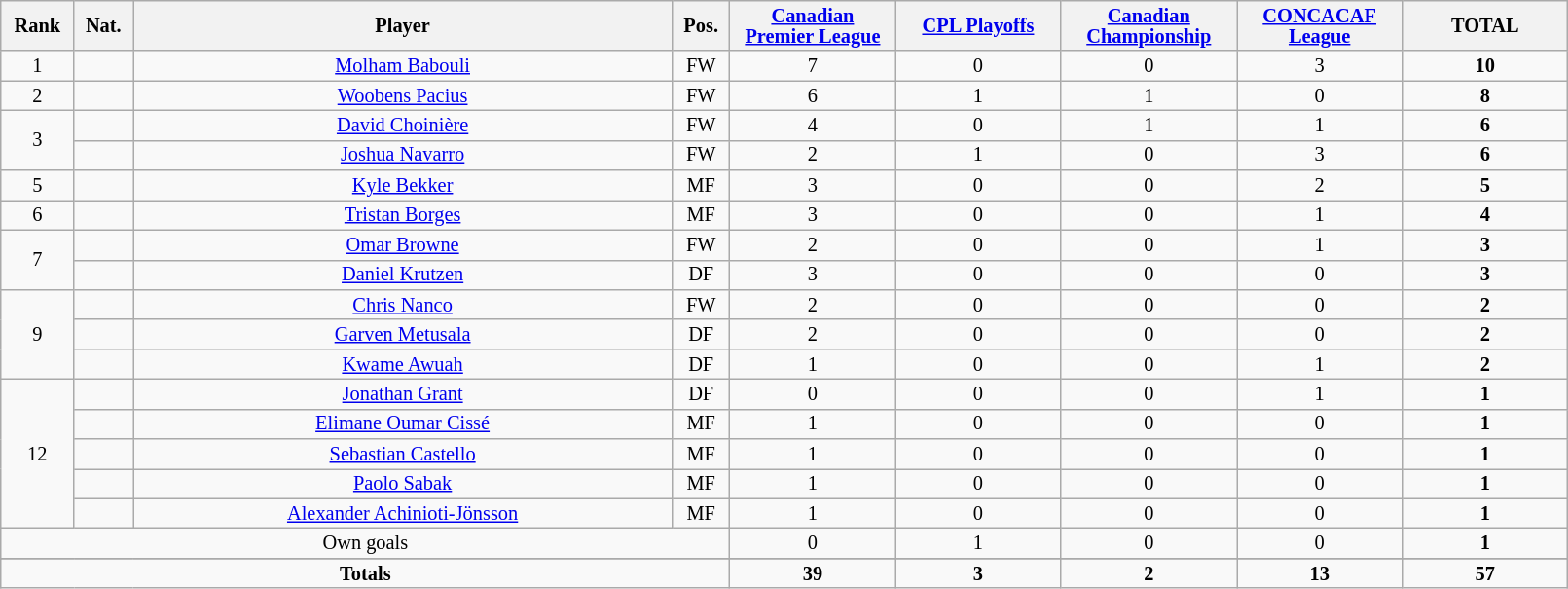<table class="wikitable sortable alternance" style="font-size:85%; text-align:center; line-height:14px; width:85%;">
<tr>
<th width=10>Rank</th>
<th width=10>Nat.</th>
<th scope="col" style="width:275px;">Player</th>
<th width=10>Pos.</th>
<th width=80><a href='#'>Canadian Premier League</a></th>
<th width=80><a href='#'>CPL Playoffs</a></th>
<th width=80><a href='#'>Canadian Championship</a></th>
<th width=80><a href='#'>CONCACAF League</a></th>
<th width=80>TOTAL</th>
</tr>
<tr>
<td>1</td>
<td></td>
<td><a href='#'>Molham Babouli</a></td>
<td>FW</td>
<td>7</td>
<td>0</td>
<td>0</td>
<td>3</td>
<td><strong>10</strong></td>
</tr>
<tr>
<td>2</td>
<td></td>
<td><a href='#'>Woobens Pacius</a></td>
<td>FW</td>
<td>6</td>
<td>1</td>
<td>1</td>
<td>0</td>
<td><strong>8</strong></td>
</tr>
<tr>
<td rowspan=2>3</td>
<td></td>
<td><a href='#'>David Choinière</a></td>
<td>FW</td>
<td>4</td>
<td>0</td>
<td>1</td>
<td>1</td>
<td><strong>6</strong></td>
</tr>
<tr>
<td></td>
<td><a href='#'>Joshua Navarro</a></td>
<td>FW</td>
<td>2</td>
<td>1</td>
<td>0</td>
<td>3</td>
<td><strong>6</strong></td>
</tr>
<tr>
<td>5</td>
<td></td>
<td><a href='#'>Kyle Bekker</a></td>
<td>MF</td>
<td>3</td>
<td>0</td>
<td>0</td>
<td>2</td>
<td><strong>5</strong></td>
</tr>
<tr>
<td>6</td>
<td></td>
<td><a href='#'>Tristan Borges</a></td>
<td>MF</td>
<td>3</td>
<td>0</td>
<td>0</td>
<td>1</td>
<td><strong>4</strong></td>
</tr>
<tr>
<td rowspan=2>7</td>
<td></td>
<td><a href='#'>Omar Browne</a></td>
<td>FW</td>
<td>2</td>
<td>0</td>
<td>0</td>
<td>1</td>
<td><strong>3</strong></td>
</tr>
<tr>
<td></td>
<td><a href='#'>Daniel Krutzen</a></td>
<td>DF</td>
<td>3</td>
<td>0</td>
<td>0</td>
<td>0</td>
<td><strong>3</strong></td>
</tr>
<tr>
<td rowspan=3>9</td>
<td></td>
<td><a href='#'>Chris Nanco</a></td>
<td>FW</td>
<td>2</td>
<td>0</td>
<td>0</td>
<td>0</td>
<td><strong>2</strong></td>
</tr>
<tr>
<td></td>
<td><a href='#'>Garven Metusala</a></td>
<td>DF</td>
<td>2</td>
<td>0</td>
<td>0</td>
<td>0</td>
<td><strong>2</strong></td>
</tr>
<tr>
<td></td>
<td><a href='#'>Kwame Awuah</a></td>
<td>DF</td>
<td>1</td>
<td>0</td>
<td>0</td>
<td>1</td>
<td><strong>2</strong></td>
</tr>
<tr>
<td rowspan=5>12</td>
<td></td>
<td><a href='#'>Jonathan Grant</a></td>
<td>DF</td>
<td>0</td>
<td>0</td>
<td>0</td>
<td>1</td>
<td><strong>1</strong></td>
</tr>
<tr>
<td></td>
<td><a href='#'>Elimane Oumar Cissé</a></td>
<td>MF</td>
<td>1</td>
<td>0</td>
<td>0</td>
<td>0</td>
<td><strong>1</strong></td>
</tr>
<tr>
<td></td>
<td><a href='#'>Sebastian Castello</a></td>
<td>MF</td>
<td>1</td>
<td>0</td>
<td>0</td>
<td>0</td>
<td><strong>1</strong></td>
</tr>
<tr>
<td></td>
<td><a href='#'>Paolo Sabak</a></td>
<td>MF</td>
<td>1</td>
<td>0</td>
<td>0</td>
<td>0</td>
<td><strong>1</strong></td>
</tr>
<tr>
<td></td>
<td><a href='#'>Alexander Achinioti-Jönsson</a></td>
<td>MF</td>
<td>1</td>
<td>0</td>
<td>0</td>
<td>0</td>
<td><strong>1</strong></td>
</tr>
<tr>
<td colspan="4">Own goals</td>
<td>0</td>
<td>1</td>
<td>0</td>
<td>0</td>
<td><strong>1</strong></td>
</tr>
<tr>
</tr>
<tr class="sortbottom">
<td colspan="4"><strong>Totals</strong></td>
<td><strong>39</strong></td>
<td><strong>3</strong></td>
<td><strong>2</strong></td>
<td><strong>13</strong></td>
<td><strong>57</strong></td>
</tr>
</table>
